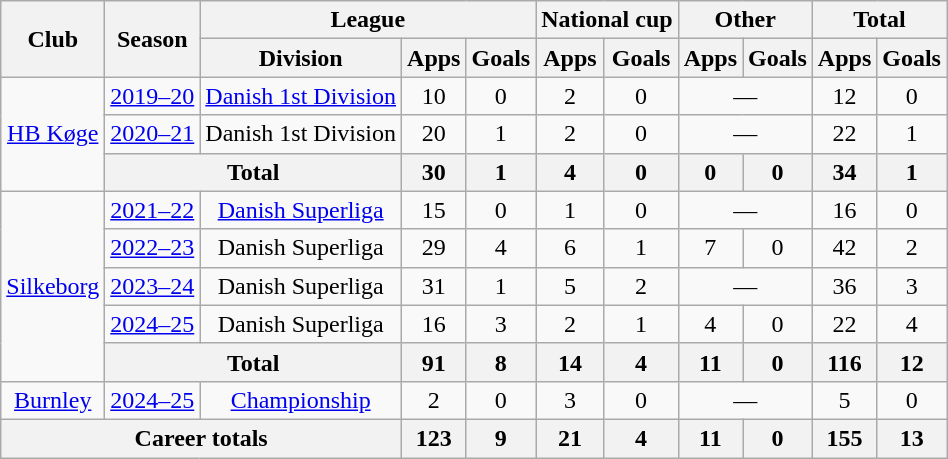<table class="wikitable" style="text-align: center;">
<tr>
<th rowspan="2">Club</th>
<th rowspan="2">Season</th>
<th colspan="3">League</th>
<th colspan="2">National cup</th>
<th colspan="2">Other</th>
<th colspan="2">Total</th>
</tr>
<tr>
<th>Division</th>
<th>Apps</th>
<th>Goals</th>
<th>Apps</th>
<th>Goals</th>
<th>Apps</th>
<th>Goals</th>
<th>Apps</th>
<th>Goals</th>
</tr>
<tr>
<td rowspan="3"><a href='#'>HB Køge</a></td>
<td><a href='#'>2019–20</a></td>
<td><a href='#'>Danish 1st Division</a></td>
<td>10</td>
<td>0</td>
<td>2</td>
<td>0</td>
<td colspan="2">—</td>
<td>12</td>
<td>0</td>
</tr>
<tr>
<td><a href='#'>2020–21</a></td>
<td>Danish 1st Division</td>
<td>20</td>
<td>1</td>
<td>2</td>
<td>0</td>
<td colspan="2">—</td>
<td>22</td>
<td>1</td>
</tr>
<tr>
<th colspan="2">Total</th>
<th>30</th>
<th>1</th>
<th>4</th>
<th>0</th>
<th>0</th>
<th>0</th>
<th>34</th>
<th>1</th>
</tr>
<tr>
<td rowspan="5"><a href='#'>Silkeborg</a></td>
<td><a href='#'>2021–22</a></td>
<td><a href='#'>Danish Superliga</a></td>
<td>15</td>
<td>0</td>
<td>1</td>
<td>0</td>
<td colspan="2">—</td>
<td>16</td>
<td>0</td>
</tr>
<tr>
<td><a href='#'>2022–23</a></td>
<td>Danish Superliga</td>
<td>29</td>
<td>4</td>
<td>6</td>
<td>1</td>
<td>7</td>
<td>0</td>
<td>42</td>
<td>2</td>
</tr>
<tr>
<td><a href='#'>2023–24</a></td>
<td>Danish Superliga</td>
<td>31</td>
<td>1</td>
<td>5</td>
<td>2</td>
<td colspan="2">—</td>
<td>36</td>
<td>3</td>
</tr>
<tr>
<td><a href='#'>2024–25</a></td>
<td>Danish Superliga</td>
<td>16</td>
<td>3</td>
<td>2</td>
<td>1</td>
<td>4</td>
<td>0</td>
<td>22</td>
<td>4</td>
</tr>
<tr>
<th colspan="2">Total</th>
<th>91</th>
<th>8</th>
<th>14</th>
<th>4</th>
<th>11</th>
<th>0</th>
<th>116</th>
<th>12</th>
</tr>
<tr>
<td><a href='#'>Burnley</a></td>
<td><a href='#'>2024–25</a></td>
<td><a href='#'>Championship</a></td>
<td>2</td>
<td>0</td>
<td>3</td>
<td>0</td>
<td colspan="2">—</td>
<td>5</td>
<td>0</td>
</tr>
<tr>
<th colspan="3">Career totals</th>
<th>123</th>
<th>9</th>
<th>21</th>
<th>4</th>
<th>11</th>
<th>0</th>
<th>155</th>
<th>13</th>
</tr>
</table>
